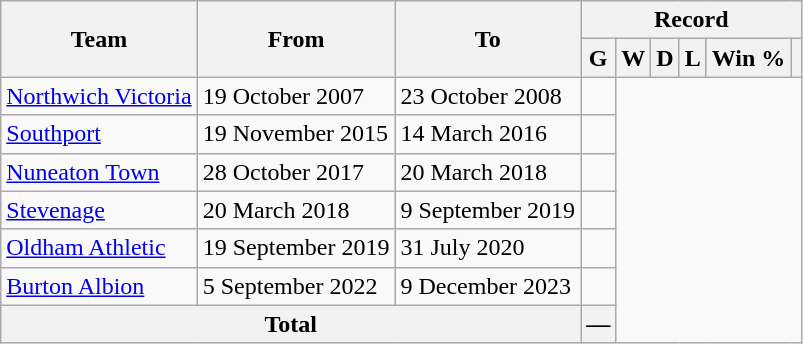<table class="wikitable" style="text-align: center">
<tr>
<th rowspan="2">Team</th>
<th rowspan="2">From</th>
<th rowspan="2">To</th>
<th colspan="6">Record</th>
</tr>
<tr>
<th>G</th>
<th>W</th>
<th>D</th>
<th>L</th>
<th>Win %</th>
<th></th>
</tr>
<tr>
<td align=left><a href='#'>Northwich Victoria</a></td>
<td align=left>19 October 2007</td>
<td align=left>23 October 2008<br></td>
<td></td>
</tr>
<tr>
<td align=left><a href='#'>Southport</a></td>
<td align=left>19 November 2015</td>
<td align=left>14 March 2016<br></td>
<td></td>
</tr>
<tr>
<td align=left><a href='#'>Nuneaton Town</a></td>
<td align=left>28 October 2017</td>
<td align=left>20 March 2018<br></td>
<td></td>
</tr>
<tr>
<td align=left><a href='#'>Stevenage</a></td>
<td align=left>20 March 2018</td>
<td align=left>9 September 2019<br></td>
<td></td>
</tr>
<tr>
<td align=left><a href='#'>Oldham Athletic</a></td>
<td align=left>19 September 2019</td>
<td align=left>31 July 2020<br></td>
<td></td>
</tr>
<tr>
<td align=left><a href='#'>Burton Albion</a></td>
<td align=left>5 September 2022</td>
<td align=left>9 December 2023<br></td>
<td></td>
</tr>
<tr>
<th colspan=3>Total<br></th>
<th>—</th>
</tr>
</table>
